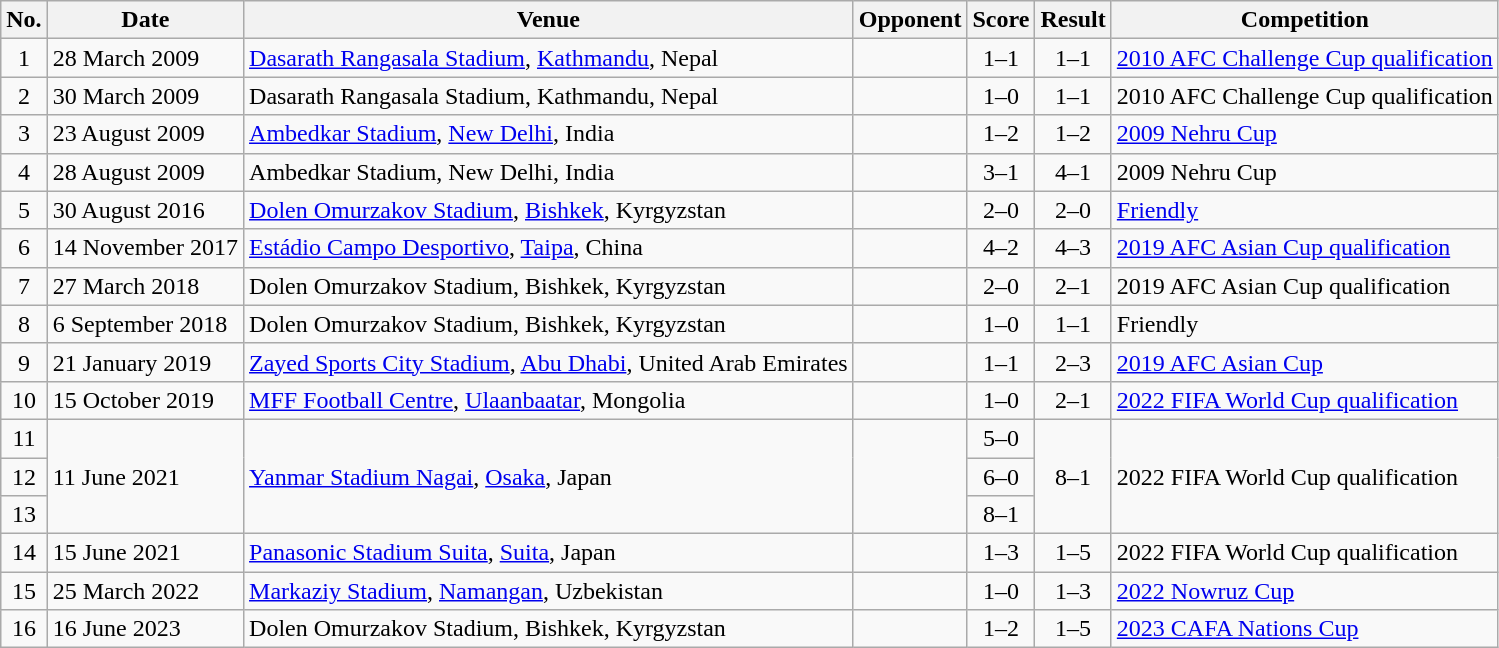<table class="wikitable sortable">
<tr>
<th scope="col">No.</th>
<th scope="col">Date</th>
<th scope="col">Venue</th>
<th scope="col">Opponent</th>
<th scope="col">Score</th>
<th scope="col">Result</th>
<th scope="col">Competition</th>
</tr>
<tr>
<td style="text-align:center">1</td>
<td>28 March 2009</td>
<td><a href='#'>Dasarath Rangasala Stadium</a>, <a href='#'>Kathmandu</a>, Nepal</td>
<td></td>
<td style="text-align:center">1–1</td>
<td style="text-align:center">1–1</td>
<td><a href='#'>2010 AFC Challenge Cup qualification</a></td>
</tr>
<tr>
<td style="text-align:center">2</td>
<td>30 March 2009</td>
<td>Dasarath Rangasala Stadium, Kathmandu, Nepal</td>
<td></td>
<td style="text-align:center">1–0</td>
<td style="text-align:center">1–1</td>
<td>2010 AFC Challenge Cup qualification</td>
</tr>
<tr>
<td style="text-align:center">3</td>
<td>23 August 2009</td>
<td><a href='#'>Ambedkar Stadium</a>, <a href='#'>New Delhi</a>, India</td>
<td></td>
<td style="text-align:center">1–2</td>
<td style="text-align:center">1–2</td>
<td><a href='#'>2009 Nehru Cup</a></td>
</tr>
<tr>
<td style="text-align:center">4</td>
<td>28 August 2009</td>
<td>Ambedkar Stadium, New Delhi, India</td>
<td></td>
<td style="text-align:center">3–1</td>
<td style="text-align:center">4–1</td>
<td>2009 Nehru Cup</td>
</tr>
<tr>
<td style="text-align:center">5</td>
<td>30 August 2016</td>
<td><a href='#'>Dolen Omurzakov Stadium</a>, <a href='#'>Bishkek</a>, Kyrgyzstan</td>
<td></td>
<td style="text-align:center">2–0</td>
<td style="text-align:center">2–0</td>
<td><a href='#'>Friendly</a></td>
</tr>
<tr>
<td style="text-align:center">6</td>
<td>14 November 2017</td>
<td><a href='#'>Estádio Campo Desportivo</a>, <a href='#'>Taipa</a>, China</td>
<td></td>
<td style="text-align:center">4–2</td>
<td style="text-align:center">4–3</td>
<td><a href='#'>2019 AFC Asian Cup qualification</a></td>
</tr>
<tr>
<td style="text-align:center">7</td>
<td>27 March 2018</td>
<td>Dolen Omurzakov Stadium, Bishkek, Kyrgyzstan</td>
<td></td>
<td style="text-align:center">2–0</td>
<td style="text-align:center">2–1</td>
<td>2019 AFC Asian Cup qualification</td>
</tr>
<tr>
<td style="text-align:center">8</td>
<td>6 September 2018</td>
<td>Dolen Omurzakov Stadium, Bishkek, Kyrgyzstan</td>
<td></td>
<td style="text-align:center">1–0</td>
<td style="text-align:center">1–1</td>
<td>Friendly</td>
</tr>
<tr>
<td style="text-align:center">9</td>
<td>21 January 2019</td>
<td><a href='#'>Zayed Sports City Stadium</a>, <a href='#'>Abu Dhabi</a>, United Arab Emirates</td>
<td></td>
<td style="text-align:center">1–1</td>
<td style="text-align:center">2–3 </td>
<td><a href='#'>2019 AFC Asian Cup</a></td>
</tr>
<tr>
<td style="text-align:center">10</td>
<td>15 October 2019</td>
<td><a href='#'>MFF Football Centre</a>, <a href='#'>Ulaanbaatar</a>, Mongolia</td>
<td></td>
<td style="text-align:center">1–0</td>
<td style="text-align:center">2–1</td>
<td><a href='#'>2022 FIFA World Cup qualification</a></td>
</tr>
<tr>
<td style="text-align:center">11</td>
<td rowspan="3">11 June 2021</td>
<td rowspan="3"><a href='#'>Yanmar Stadium Nagai</a>, <a href='#'>Osaka</a>, Japan</td>
<td rowspan=3></td>
<td style="text-align:center">5–0</td>
<td rowspan="3" style="text-align:center">8–1</td>
<td rowspan="3">2022 FIFA World Cup qualification</td>
</tr>
<tr>
<td style="text-align:center">12</td>
<td style="text-align:center">6–0</td>
</tr>
<tr>
<td style="text-align:center">13</td>
<td style="text-align:center">8–1</td>
</tr>
<tr>
<td style="text-align:center">14</td>
<td>15 June 2021</td>
<td><a href='#'>Panasonic Stadium Suita</a>, <a href='#'>Suita</a>, Japan</td>
<td></td>
<td style="text-align:center">1–3</td>
<td style="text-align:center">1–5</td>
<td>2022 FIFA World Cup qualification</td>
</tr>
<tr>
<td style="text-align:center">15</td>
<td>25 March 2022</td>
<td><a href='#'>Markaziy Stadium</a>, <a href='#'>Namangan</a>, Uzbekistan</td>
<td></td>
<td style="text-align:center">1–0</td>
<td style="text-align:center">1–3</td>
<td><a href='#'>2022 Nowruz Cup</a></td>
</tr>
<tr>
<td style="text-align:center">16</td>
<td>16 June 2023</td>
<td>Dolen Omurzakov Stadium, Bishkek, Kyrgyzstan</td>
<td></td>
<td style="text-align:center">1–2</td>
<td style="text-align:center">1–5</td>
<td><a href='#'>2023 CAFA Nations Cup</a></td>
</tr>
</table>
